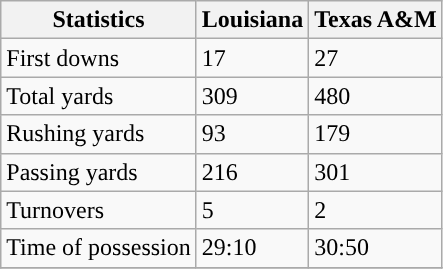<table class="wikitable">
<tr>
<th>Statistics</th>
<th>Louisiana</th>
<th>Texas A&M</th>
</tr>
<tr>
<td>First downs</td>
<td>17</td>
<td>27</td>
</tr>
<tr>
<td>Total yards</td>
<td>309</td>
<td>480</td>
</tr>
<tr>
<td>Rushing yards</td>
<td>93</td>
<td>179</td>
</tr>
<tr>
<td>Passing yards</td>
<td>216</td>
<td>301</td>
</tr>
<tr>
<td>Turnovers</td>
<td>5</td>
<td>2</td>
</tr>
<tr>
<td>Time of possession</td>
<td>29:10</td>
<td>30:50</td>
</tr>
<tr>
</tr>
</table>
